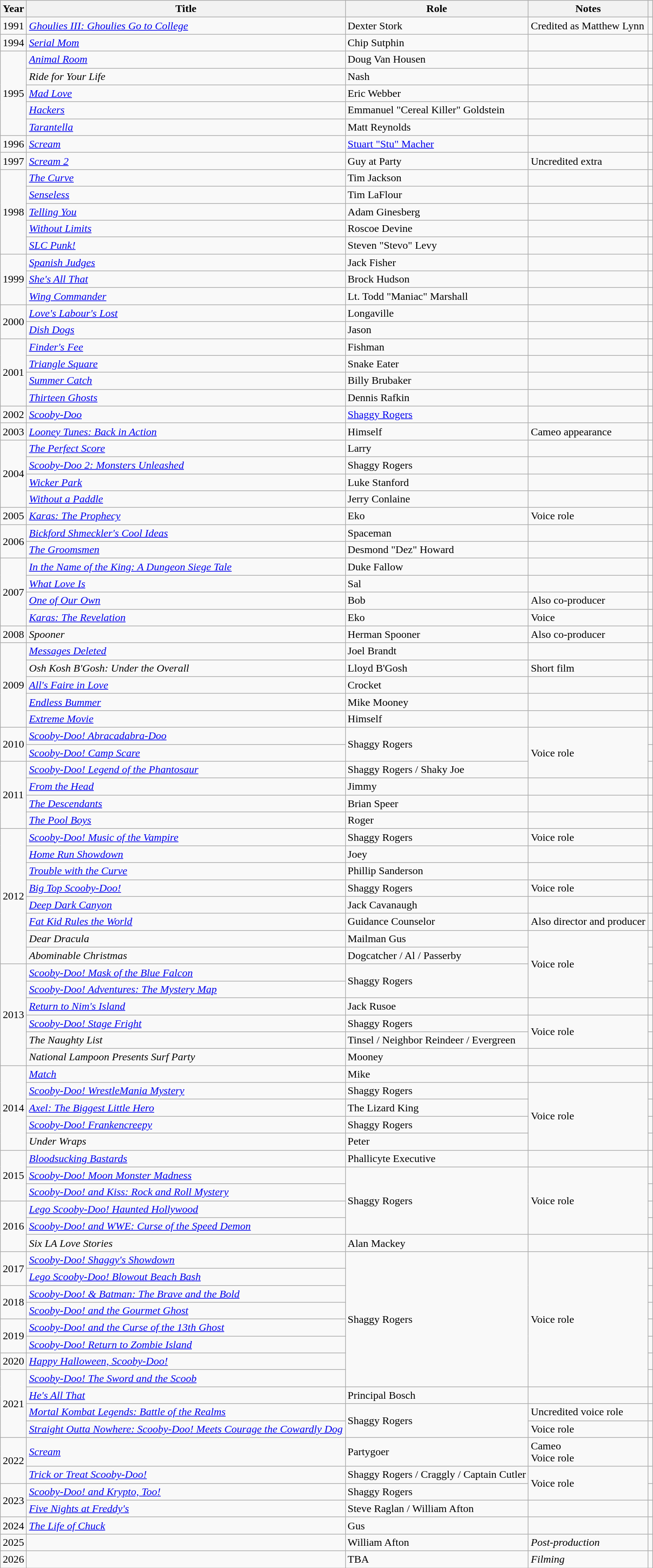<table class = "wikitable sortable">
<tr>
<th>Year</th>
<th>Title</th>
<th>Role</th>
<th>Notes</th>
<th scope="col" class="unsortable"></th>
</tr>
<tr>
<td>1991</td>
<td><em><a href='#'>Ghoulies III: Ghoulies Go to College</a></em></td>
<td>Dexter Stork</td>
<td>Credited as Matthew Lynn</td>
<td style="text-align:center;"></td>
</tr>
<tr>
<td>1994</td>
<td><em><a href='#'>Serial Mom</a></em></td>
<td>Chip Sutphin</td>
<td></td>
<td style="text-align:center;"></td>
</tr>
<tr>
<td rowspan="5">1995</td>
<td><em><a href='#'>Animal Room</a></em></td>
<td>Doug Van Housen</td>
<td></td>
<td style="text-align:center;"></td>
</tr>
<tr>
<td><em>Ride for Your Life</em></td>
<td>Nash</td>
<td></td>
<td style="text-align:center;"></td>
</tr>
<tr>
<td><em><a href='#'>Mad Love</a></em></td>
<td>Eric Webber</td>
<td></td>
<td style="text-align:center;"></td>
</tr>
<tr>
<td><em><a href='#'>Hackers</a></em></td>
<td>Emmanuel "Cereal Killer" Goldstein</td>
<td></td>
<td style="text-align:center;"></td>
</tr>
<tr>
<td><em><a href='#'>Tarantella</a></em></td>
<td>Matt Reynolds</td>
<td></td>
<td style="text-align:center;"></td>
</tr>
<tr>
<td>1996</td>
<td><em><a href='#'>Scream</a></em></td>
<td><a href='#'>Stuart "Stu" Macher</a></td>
<td></td>
<td style="text-align:center;"></td>
</tr>
<tr>
<td>1997</td>
<td><em><a href='#'>Scream 2</a></em></td>
<td>Guy at Party</td>
<td>Uncredited extra</td>
<td style="text-align:center;"></td>
</tr>
<tr>
<td rowspan="5">1998</td>
<td><em><a href='#'>The Curve</a></em></td>
<td>Tim Jackson</td>
<td></td>
<td style="text-align:center;"></td>
</tr>
<tr>
<td><em><a href='#'>Senseless</a></em></td>
<td>Tim LaFlour</td>
<td></td>
<td style="text-align:center;"></td>
</tr>
<tr>
<td><em><a href='#'>Telling You</a></em></td>
<td>Adam Ginesberg</td>
<td></td>
<td style="text-align:center;"></td>
</tr>
<tr>
<td><em><a href='#'>Without Limits</a></em></td>
<td>Roscoe Devine</td>
<td></td>
<td style="text-align:center;"></td>
</tr>
<tr>
<td><em><a href='#'>SLC Punk!</a></em></td>
<td>Steven "Stevo" Levy</td>
<td></td>
<td style="text-align:center;"></td>
</tr>
<tr>
<td rowspan="3">1999</td>
<td><em><a href='#'>Spanish Judges</a></em></td>
<td>Jack Fisher</td>
<td></td>
<td style="text-align:center;"></td>
</tr>
<tr>
<td><em><a href='#'>She's All That</a></em></td>
<td>Brock Hudson</td>
<td></td>
<td style="text-align:center;"></td>
</tr>
<tr>
<td><em><a href='#'>Wing Commander</a></em></td>
<td>Lt. Todd "Maniac" Marshall</td>
<td></td>
<td style="text-align:center;"></td>
</tr>
<tr>
<td rowspan="2">2000</td>
<td><em><a href='#'>Love's Labour's Lost</a></em></td>
<td>Longaville</td>
<td></td>
<td style="text-align:center;"></td>
</tr>
<tr>
<td><em><a href='#'>Dish Dogs</a></em></td>
<td>Jason</td>
<td></td>
<td style="text-align:center;"></td>
</tr>
<tr>
<td rowspan="4">2001</td>
<td><em><a href='#'>Finder's Fee</a></em></td>
<td>Fishman</td>
<td></td>
<td style="text-align:center;"></td>
</tr>
<tr>
<td><em><a href='#'>Triangle Square</a></em></td>
<td>Snake Eater</td>
<td></td>
<td style="text-align:center;"></td>
</tr>
<tr>
<td><em><a href='#'>Summer Catch</a></em></td>
<td>Billy Brubaker</td>
<td></td>
<td style="text-align:center;"></td>
</tr>
<tr>
<td><em><a href='#'>Thirteen Ghosts</a></em></td>
<td>Dennis Rafkin</td>
<td></td>
<td style="text-align:center;"></td>
</tr>
<tr>
<td>2002</td>
<td><em><a href='#'>Scooby-Doo</a></em></td>
<td><a href='#'>Shaggy Rogers</a></td>
<td></td>
<td style="text-align:center;"></td>
</tr>
<tr>
<td>2003</td>
<td><em><a href='#'>Looney Tunes: Back in Action</a></em></td>
<td>Himself</td>
<td>Cameo appearance</td>
<td style="text-align:center;"></td>
</tr>
<tr>
<td rowspan="4">2004</td>
<td><em><a href='#'>The Perfect Score</a></em></td>
<td>Larry</td>
<td></td>
<td style="text-align:center;"></td>
</tr>
<tr>
<td><em><a href='#'>Scooby-Doo 2: Monsters Unleashed</a></em></td>
<td>Shaggy Rogers</td>
<td></td>
<td style="text-align:center;"></td>
</tr>
<tr>
<td><em><a href='#'>Wicker Park</a></em></td>
<td>Luke Stanford</td>
<td></td>
<td style="text-align:center;"></td>
</tr>
<tr>
<td><em><a href='#'>Without a Paddle</a></em></td>
<td>Jerry Conlaine</td>
<td></td>
<td style="text-align:center;"></td>
</tr>
<tr>
<td>2005</td>
<td><em><a href='#'>Karas: The Prophecy</a></em></td>
<td>Eko</td>
<td>Voice role</td>
<td style="text-align:center;"></td>
</tr>
<tr>
<td rowspan="2">2006</td>
<td><em><a href='#'>Bickford Shmeckler's Cool Ideas</a></em></td>
<td>Spaceman</td>
<td></td>
<td style="text-align:center;"></td>
</tr>
<tr>
<td><em><a href='#'>The Groomsmen</a></em></td>
<td>Desmond "Dez" Howard</td>
<td></td>
<td style="text-align:center;"></td>
</tr>
<tr>
<td rowspan="4">2007</td>
<td><em><a href='#'>In the Name of the King: A Dungeon Siege Tale</a></em></td>
<td>Duke Fallow</td>
<td></td>
<td style="text-align:center;"></td>
</tr>
<tr>
<td><em><a href='#'>What Love Is</a></em></td>
<td>Sal</td>
<td></td>
<td style="text-align:center;"></td>
</tr>
<tr>
<td><em><a href='#'>One of Our Own</a></em></td>
<td>Bob</td>
<td>Also co-producer</td>
<td style="text-align:center;"></td>
</tr>
<tr>
<td><em><a href='#'>Karas: The Revelation</a></em></td>
<td>Eko</td>
<td>Voice</td>
<td style="text-align:center;"></td>
</tr>
<tr>
<td>2008</td>
<td><em>Spooner</em></td>
<td>Herman Spooner</td>
<td>Also co-producer</td>
<td style="text-align:center;"></td>
</tr>
<tr>
<td rowspan="5">2009</td>
<td><em><a href='#'>Messages Deleted</a></em></td>
<td>Joel Brandt</td>
<td></td>
<td style="text-align:center;"></td>
</tr>
<tr>
<td><em>Osh Kosh B'Gosh: Under the Overall</em></td>
<td>Lloyd B'Gosh</td>
<td>Short film</td>
<td style="text-align:center;"></td>
</tr>
<tr>
<td><em><a href='#'>All's Faire in Love</a></em></td>
<td>Crocket</td>
<td></td>
<td style="text-align:center;"></td>
</tr>
<tr>
<td><em><a href='#'>Endless Bummer</a></em></td>
<td>Mike Mooney</td>
<td></td>
<td style="text-align:center;"></td>
</tr>
<tr>
<td><em><a href='#'>Extreme Movie</a></em></td>
<td>Himself</td>
<td></td>
<td style="text-align:center;"></td>
</tr>
<tr>
<td rowspan="2">2010</td>
<td><em><a href='#'>Scooby-Doo! Abracadabra-Doo</a></em></td>
<td rowspan="2">Shaggy Rogers</td>
<td rowspan="3">Voice role</td>
<td style="text-align:center;"></td>
</tr>
<tr>
<td><em><a href='#'>Scooby-Doo! Camp Scare</a></em></td>
<td style="text-align:center;"></td>
</tr>
<tr>
<td rowspan="4">2011</td>
<td><em><a href='#'>Scooby-Doo! Legend of the Phantosaur</a></em></td>
<td>Shaggy Rogers / Shaky Joe</td>
<td style="text-align:center;"></td>
</tr>
<tr>
<td><em><a href='#'>From the Head</a></em></td>
<td>Jimmy</td>
<td></td>
<td style="text-align:center;"></td>
</tr>
<tr>
<td><em><a href='#'>The Descendants</a></em></td>
<td>Brian Speer</td>
<td></td>
<td style="text-align:center;"></td>
</tr>
<tr>
<td><em><a href='#'>The Pool Boys</a></em></td>
<td>Roger</td>
<td></td>
<td style="text-align:center;"></td>
</tr>
<tr>
<td rowspan="8">2012</td>
<td><em><a href='#'>Scooby-Doo! Music of the Vampire</a></em></td>
<td>Shaggy Rogers</td>
<td>Voice role</td>
<td style="text-align:center;"></td>
</tr>
<tr>
<td><em><a href='#'>Home Run Showdown</a></em></td>
<td>Joey</td>
<td></td>
<td style="text-align:center;"></td>
</tr>
<tr>
<td><em><a href='#'>Trouble with the Curve</a></em></td>
<td>Phillip Sanderson</td>
<td></td>
<td style="text-align:center;"></td>
</tr>
<tr>
<td><em><a href='#'>Big Top Scooby-Doo!</a></em></td>
<td>Shaggy Rogers</td>
<td>Voice role</td>
<td style="text-align:center;"></td>
</tr>
<tr>
<td><em><a href='#'>Deep Dark Canyon</a></em></td>
<td>Jack Cavanaugh</td>
<td></td>
<td style="text-align:center;"></td>
</tr>
<tr>
<td><em><a href='#'>Fat Kid Rules the World</a></em></td>
<td>Guidance Counselor</td>
<td>Also director and producer</td>
<td style="text-align:center;"></td>
</tr>
<tr>
<td><em>Dear Dracula</em></td>
<td>Mailman Gus</td>
<td rowspan="4">Voice role</td>
<td style="text-align:center;"></td>
</tr>
<tr>
<td><em>Abominable Christmas</em></td>
<td>Dogcatcher / Al / Passerby</td>
<td style="text-align:center;"></td>
</tr>
<tr>
<td rowspan="6">2013</td>
<td><em><a href='#'>Scooby-Doo! Mask of the Blue Falcon</a></em></td>
<td rowspan="2">Shaggy Rogers</td>
<td style="text-align:center;"></td>
</tr>
<tr>
<td><em><a href='#'>Scooby-Doo! Adventures: The Mystery Map</a></em></td>
<td style="text-align:center;"></td>
</tr>
<tr>
<td><em><a href='#'>Return to Nim's Island</a></em></td>
<td>Jack Rusoe</td>
<td></td>
<td style="text-align:center;"></td>
</tr>
<tr>
<td><em><a href='#'>Scooby-Doo! Stage Fright</a></em></td>
<td>Shaggy Rogers</td>
<td rowspan="2">Voice role</td>
<td style="text-align:center;"></td>
</tr>
<tr>
<td><em>The Naughty List</em></td>
<td>Tinsel / Neighbor Reindeer / Evergreen</td>
<td style="text-align:center;"></td>
</tr>
<tr>
<td><em>National Lampoon Presents Surf Party</em></td>
<td>Mooney</td>
<td></td>
<td style="text-align:center;"></td>
</tr>
<tr>
<td rowspan="5">2014</td>
<td><em><a href='#'>Match</a></em></td>
<td>Mike</td>
<td></td>
<td style="text-align:center;"></td>
</tr>
<tr>
<td><em><a href='#'>Scooby-Doo! WrestleMania Mystery</a></em></td>
<td>Shaggy Rogers</td>
<td rowspan="4">Voice role</td>
<td style="text-align:center;"></td>
</tr>
<tr>
<td><em><a href='#'>Axel: The Biggest Little Hero</a></em></td>
<td>The Lizard King</td>
<td style="text-align:center;"></td>
</tr>
<tr>
<td><em><a href='#'>Scooby-Doo! Frankencreepy</a></em></td>
<td>Shaggy Rogers</td>
<td style="text-align:center;"></td>
</tr>
<tr>
<td><em>Under Wraps</em></td>
<td>Peter</td>
<td style="text-align:center;"></td>
</tr>
<tr>
<td rowspan="3">2015</td>
<td><em><a href='#'>Bloodsucking Bastards</a></em></td>
<td>Phallicyte Executive</td>
<td></td>
<td style="text-align:center;"></td>
</tr>
<tr>
<td><em><a href='#'>Scooby-Doo! Moon Monster Madness</a></em></td>
<td rowspan="4">Shaggy Rogers</td>
<td rowspan="4">Voice role</td>
<td style="text-align:center;"></td>
</tr>
<tr>
<td><em><a href='#'>Scooby-Doo! and Kiss: Rock and Roll Mystery</a></em></td>
<td style="text-align:center;"></td>
</tr>
<tr>
<td rowspan="3">2016</td>
<td><em><a href='#'>Lego Scooby-Doo! Haunted Hollywood</a></em></td>
<td style="text-align:center;"></td>
</tr>
<tr>
<td><em><a href='#'>Scooby-Doo! and WWE: Curse of the Speed Demon</a></em></td>
<td style="text-align:center;"></td>
</tr>
<tr>
<td><em>Six LA Love Stories</em></td>
<td>Alan Mackey</td>
<td></td>
<td style="text-align:center;"></td>
</tr>
<tr>
<td rowspan="2">2017</td>
<td><em><a href='#'>Scooby-Doo! Shaggy's Showdown</a></em></td>
<td rowspan="8">Shaggy Rogers</td>
<td rowspan="8">Voice role</td>
<td style="text-align:center;"></td>
</tr>
<tr>
<td><em><a href='#'>Lego Scooby-Doo! Blowout Beach Bash</a></em></td>
<td style="text-align:center;"></td>
</tr>
<tr>
<td rowspan="2">2018</td>
<td><em><a href='#'>Scooby-Doo! & Batman: The Brave and the Bold</a></em></td>
<td style="text-align:center;"></td>
</tr>
<tr>
<td><em><a href='#'>Scooby-Doo! and the Gourmet Ghost</a></em></td>
<td style="text-align:center;"></td>
</tr>
<tr>
<td rowspan="2">2019</td>
<td><em><a href='#'>Scooby-Doo! and the Curse of the 13th Ghost</a></em></td>
<td style="text-align:center;"></td>
</tr>
<tr>
<td><em><a href='#'>Scooby-Doo! Return to Zombie Island</a></em></td>
<td style="text-align:center;"></td>
</tr>
<tr>
<td>2020</td>
<td><em><a href='#'>Happy Halloween, Scooby-Doo!</a></em></td>
<td style="text-align:center;"></td>
</tr>
<tr>
<td rowspan="4">2021</td>
<td><em><a href='#'>Scooby-Doo! The Sword and the Scoob</a></em></td>
<td style="text-align:center;"></td>
</tr>
<tr>
<td><em><a href='#'>He's All That</a></em></td>
<td>Principal Bosch</td>
<td></td>
<td style="text-align:center;"></td>
</tr>
<tr>
<td><em><a href='#'>Mortal Kombat Legends: Battle of the Realms</a></em></td>
<td rowspan="2">Shaggy Rogers</td>
<td>Uncredited voice role</td>
<td style="text-align:center;"></td>
</tr>
<tr>
<td><em><a href='#'>Straight Outta Nowhere: Scooby-Doo! Meets Courage the Cowardly Dog</a></em></td>
<td>Voice role</td>
<td style="text-align:center;"></td>
</tr>
<tr>
<td rowspan="2">2022</td>
<td><em><a href='#'>Scream</a></em></td>
<td>Partygoer</td>
<td>Cameo<br>Voice role</td>
<td style="text-align:center;"></td>
</tr>
<tr>
<td><em><a href='#'>Trick or Treat Scooby-Doo!</a></em></td>
<td>Shaggy Rogers / Craggly / Captain Cutler</td>
<td rowspan="2">Voice role</td>
<td style="text-align:center;"></td>
</tr>
<tr>
<td rowspan="2">2023</td>
<td><em><a href='#'>Scooby-Doo! and Krypto, Too!</a></em></td>
<td>Shaggy Rogers</td>
<td style="text-align:center;"></td>
</tr>
<tr>
<td><em><a href='#'>Five Nights at Freddy's</a></em></td>
<td>Steve Raglan / William Afton</td>
<td></td>
<td style="text-align:center;"></td>
</tr>
<tr>
<td>2024</td>
<td><em><a href='#'>The Life of Chuck</a></em></td>
<td>Gus</td>
<td></td>
<td style="text-align:center;"></td>
</tr>
<tr>
<td>2025</td>
<td></td>
<td>William Afton</td>
<td><em>Post-production</em></td>
<td style="text-align:center;"></td>
</tr>
<tr>
<td>2026</td>
<td></td>
<td>TBA</td>
<td><em>Filming</em></td>
<td style="text-align:center;"></td>
</tr>
</table>
